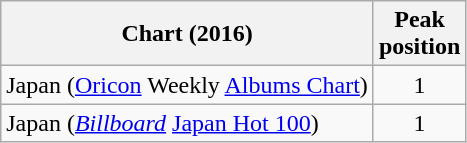<table class="wikitable sortable" border="1">
<tr>
<th>Chart (2016)</th>
<th>Peak<br>position</th>
</tr>
<tr>
<td>Japan (<a href='#'>Oricon</a> Weekly <a href='#'>Albums Chart</a>)</td>
<td style="text-align:center;">1</td>
</tr>
<tr>
<td>Japan (<em><a href='#'>Billboard</a></em> <a href='#'>Japan Hot 100</a>)</td>
<td style="text-align:center;">1</td>
</tr>
</table>
